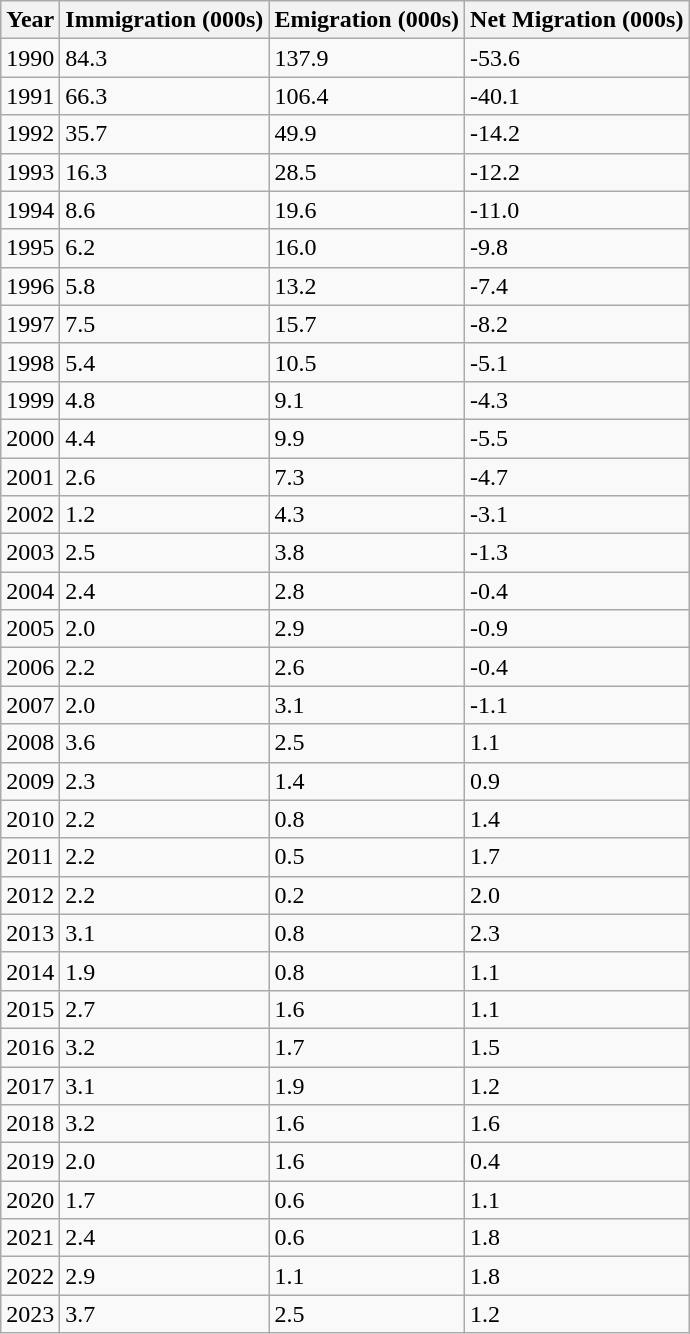<table class="wikitable sortable">
<tr>
<th>Year</th>
<th>Immigration (000s)</th>
<th>Emigration (000s)</th>
<th>Net Migration (000s)</th>
</tr>
<tr>
<td>1990</td>
<td>84.3</td>
<td>137.9</td>
<td>-53.6</td>
</tr>
<tr>
<td>1991</td>
<td>66.3</td>
<td>106.4</td>
<td>-40.1</td>
</tr>
<tr>
<td>1992</td>
<td>35.7</td>
<td>49.9</td>
<td>-14.2</td>
</tr>
<tr>
<td>1993</td>
<td>16.3</td>
<td>28.5</td>
<td>-12.2</td>
</tr>
<tr>
<td>1994</td>
<td>8.6</td>
<td>19.6</td>
<td>-11.0</td>
</tr>
<tr>
<td>1995</td>
<td>6.2</td>
<td>16.0</td>
<td>-9.8</td>
</tr>
<tr>
<td>1996</td>
<td>5.8</td>
<td>13.2</td>
<td>-7.4</td>
</tr>
<tr>
<td>1997</td>
<td>7.5</td>
<td>15.7</td>
<td>-8.2</td>
</tr>
<tr>
<td>1998</td>
<td>5.4</td>
<td>10.5</td>
<td>-5.1</td>
</tr>
<tr>
<td>1999</td>
<td>4.8</td>
<td>9.1</td>
<td>-4.3</td>
</tr>
<tr>
<td>2000</td>
<td>4.4</td>
<td>9.9</td>
<td>-5.5</td>
</tr>
<tr>
<td>2001</td>
<td>2.6</td>
<td>7.3</td>
<td>-4.7</td>
</tr>
<tr>
<td>2002</td>
<td>1.2</td>
<td>4.3</td>
<td>-3.1</td>
</tr>
<tr>
<td>2003</td>
<td>2.5</td>
<td>3.8</td>
<td>-1.3</td>
</tr>
<tr>
<td>2004</td>
<td>2.4</td>
<td>2.8</td>
<td>-0.4</td>
</tr>
<tr>
<td>2005</td>
<td>2.0</td>
<td>2.9</td>
<td>-0.9</td>
</tr>
<tr>
<td>2006</td>
<td>2.2</td>
<td>2.6</td>
<td>-0.4</td>
</tr>
<tr>
<td>2007</td>
<td>2.0</td>
<td>3.1</td>
<td>-1.1</td>
</tr>
<tr>
<td>2008</td>
<td>3.6</td>
<td>2.5</td>
<td>1.1</td>
</tr>
<tr>
<td>2009</td>
<td>2.3</td>
<td>1.4</td>
<td>0.9</td>
</tr>
<tr>
<td>2010</td>
<td>2.2</td>
<td>0.8</td>
<td>1.4</td>
</tr>
<tr>
<td>2011</td>
<td>2.2</td>
<td>0.5</td>
<td>1.7</td>
</tr>
<tr>
<td>2012</td>
<td>2.2</td>
<td>0.2</td>
<td>2.0</td>
</tr>
<tr>
<td>2013</td>
<td>3.1</td>
<td>0.8</td>
<td>2.3</td>
</tr>
<tr>
<td>2014</td>
<td>1.9</td>
<td>0.8</td>
<td>1.1</td>
</tr>
<tr>
<td>2015</td>
<td>2.7</td>
<td>1.6</td>
<td>1.1</td>
</tr>
<tr>
<td>2016</td>
<td>3.2</td>
<td>1.7</td>
<td>1.5</td>
</tr>
<tr>
<td>2017</td>
<td>3.1</td>
<td>1.9</td>
<td>1.2</td>
</tr>
<tr>
<td>2018</td>
<td>3.2</td>
<td>1.6</td>
<td>1.6</td>
</tr>
<tr>
<td>2019</td>
<td>2.0</td>
<td>1.6</td>
<td>0.4</td>
</tr>
<tr>
<td>2020</td>
<td>1.7</td>
<td>0.6</td>
<td>1.1</td>
</tr>
<tr>
<td>2021</td>
<td>2.4</td>
<td>0.6</td>
<td>1.8</td>
</tr>
<tr>
<td>2022</td>
<td>2.9</td>
<td>1.1</td>
<td>1.8</td>
</tr>
<tr>
<td>2023</td>
<td>3.7</td>
<td>2.5</td>
<td>1.2</td>
</tr>
</table>
